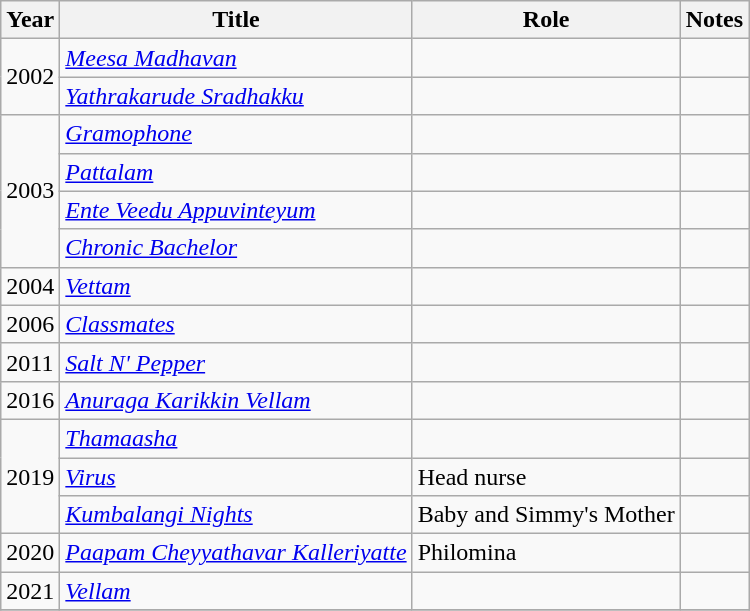<table class="wikitable sortable">
<tr>
<th>Year</th>
<th>Title</th>
<th>Role</th>
<th class="unsortable">Notes</th>
</tr>
<tr>
<td rowspan=2>2002</td>
<td><em><a href='#'>Meesa Madhavan</a></em></td>
<td></td>
<td></td>
</tr>
<tr>
<td><em><a href='#'>Yathrakarude Sradhakku</a></em></td>
<td></td>
<td></td>
</tr>
<tr>
<td rowspan=4>2003</td>
<td><em><a href='#'>Gramophone</a></em></td>
<td></td>
<td></td>
</tr>
<tr>
<td><em><a href='#'>Pattalam</a></em></td>
<td></td>
<td></td>
</tr>
<tr>
<td><em><a href='#'>Ente Veedu Appuvinteyum</a></em></td>
<td></td>
<td></td>
</tr>
<tr>
<td><em><a href='#'>Chronic Bachelor</a></em></td>
<td></td>
<td></td>
</tr>
<tr>
<td>2004</td>
<td><em><a href='#'>Vettam</a></em></td>
<td></td>
<td></td>
</tr>
<tr>
<td>2006</td>
<td><em><a href='#'>Classmates</a></em></td>
<td></td>
<td></td>
</tr>
<tr>
<td>2011</td>
<td><em><a href='#'>Salt N' Pepper</a></em></td>
<td></td>
<td></td>
</tr>
<tr>
<td>2016</td>
<td><em><a href='#'>Anuraga Karikkin Vellam</a></em></td>
<td></td>
<td></td>
</tr>
<tr>
<td rowspan=3>2019</td>
<td><em><a href='#'>Thamaasha</a></em></td>
<td></td>
<td></td>
</tr>
<tr>
<td><em><a href='#'>Virus</a></em></td>
<td>Head nurse</td>
<td></td>
</tr>
<tr>
<td><em><a href='#'>Kumbalangi Nights</a></em></td>
<td>Baby and Simmy's Mother</td>
<td></td>
</tr>
<tr>
<td>2020</td>
<td><em><a href='#'>Paapam Cheyyathavar Kalleriyatte</a></em></td>
<td>Philomina</td>
<td></td>
</tr>
<tr>
<td>2021</td>
<td><em><a href='#'>Vellam</a></em></td>
<td></td>
<td></td>
</tr>
<tr>
</tr>
</table>
